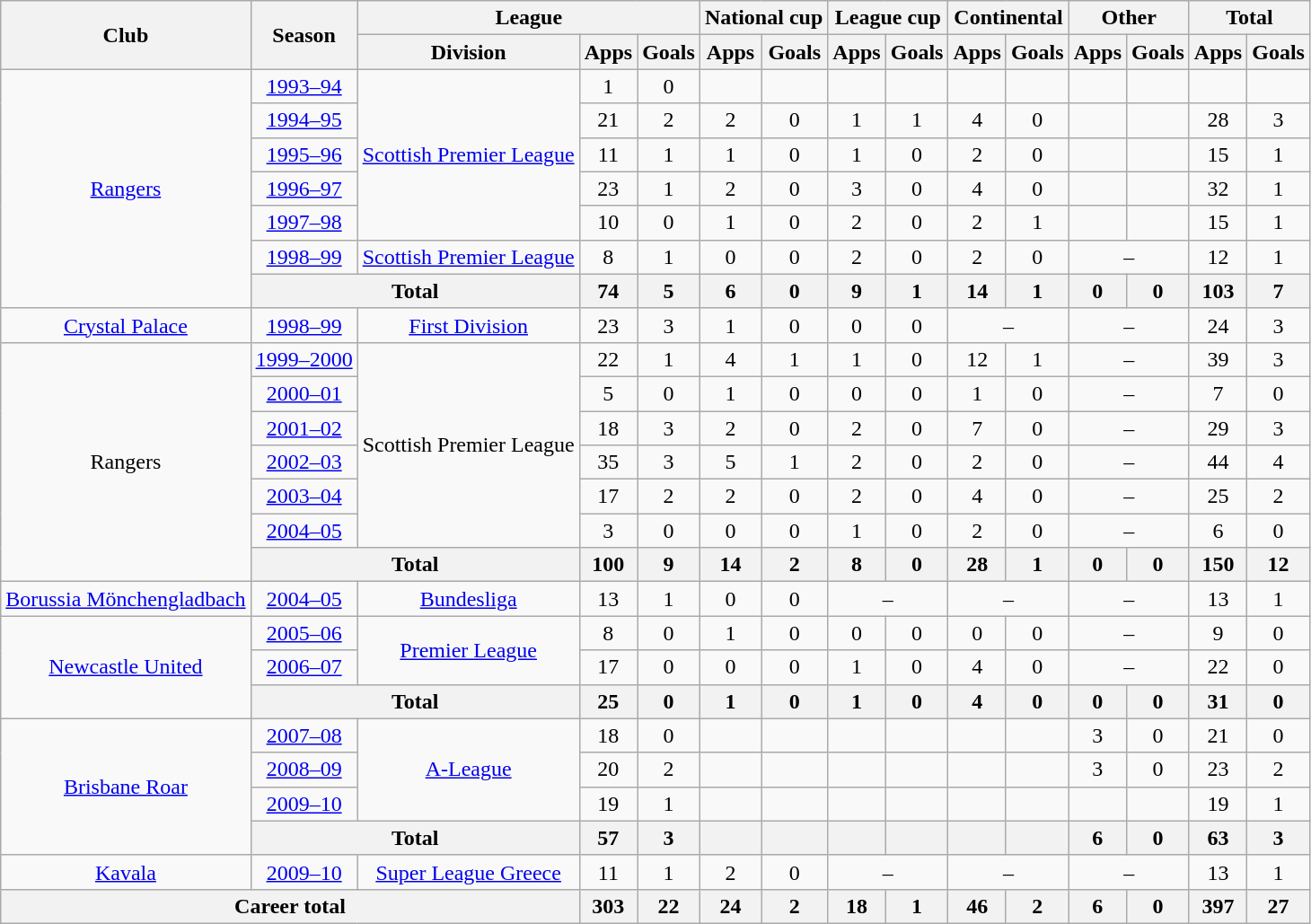<table class="wikitable" style="text-align:center">
<tr>
<th rowspan="2">Club</th>
<th rowspan="2">Season</th>
<th colspan="3">League</th>
<th colspan="2">National cup</th>
<th colspan="2">League cup</th>
<th colspan="2">Continental</th>
<th colspan="2">Other</th>
<th colspan="2">Total</th>
</tr>
<tr>
<th>Division</th>
<th>Apps</th>
<th>Goals</th>
<th>Apps</th>
<th>Goals</th>
<th>Apps</th>
<th>Goals</th>
<th>Apps</th>
<th>Goals</th>
<th>Apps</th>
<th>Goals</th>
<th>Apps</th>
<th>Goals</th>
</tr>
<tr>
<td rowspan="7"><a href='#'>Rangers</a></td>
<td><a href='#'>1993–94</a></td>
<td rowspan="5"><a href='#'>Scottish Premier League</a></td>
<td>1</td>
<td>0</td>
<td></td>
<td></td>
<td></td>
<td></td>
<td></td>
<td></td>
<td></td>
<td></td>
<td></td>
<td></td>
</tr>
<tr>
<td><a href='#'>1994–95</a></td>
<td>21</td>
<td>2</td>
<td>2</td>
<td>0</td>
<td>1</td>
<td>1</td>
<td>4</td>
<td>0</td>
<td></td>
<td></td>
<td>28</td>
<td>3</td>
</tr>
<tr>
<td><a href='#'>1995–96</a></td>
<td>11</td>
<td>1</td>
<td>1</td>
<td>0</td>
<td>1</td>
<td>0</td>
<td>2</td>
<td>0</td>
<td></td>
<td></td>
<td>15</td>
<td>1</td>
</tr>
<tr>
<td><a href='#'>1996–97</a></td>
<td>23</td>
<td>1</td>
<td>2</td>
<td>0</td>
<td>3</td>
<td>0</td>
<td>4</td>
<td>0</td>
<td></td>
<td></td>
<td>32</td>
<td>1</td>
</tr>
<tr>
<td><a href='#'>1997–98</a></td>
<td>10</td>
<td>0</td>
<td>1</td>
<td>0</td>
<td>2</td>
<td>0</td>
<td>2</td>
<td>1</td>
<td></td>
<td></td>
<td>15</td>
<td>1</td>
</tr>
<tr>
<td><a href='#'>1998–99</a></td>
<td><a href='#'>Scottish Premier League</a></td>
<td>8</td>
<td>1</td>
<td>0</td>
<td>0</td>
<td>2</td>
<td>0</td>
<td>2</td>
<td>0</td>
<td colspan="2">–</td>
<td>12</td>
<td>1</td>
</tr>
<tr>
<th colspan="2">Total</th>
<th>74</th>
<th>5</th>
<th>6</th>
<th>0</th>
<th>9</th>
<th>1</th>
<th>14</th>
<th>1</th>
<th>0</th>
<th>0</th>
<th>103</th>
<th>7</th>
</tr>
<tr>
<td><a href='#'>Crystal Palace</a></td>
<td><a href='#'>1998–99</a></td>
<td><a href='#'>First Division</a></td>
<td>23</td>
<td>3</td>
<td>1</td>
<td>0</td>
<td>0</td>
<td>0</td>
<td colspan="2">–</td>
<td colspan="2">–</td>
<td>24</td>
<td>3</td>
</tr>
<tr>
<td rowspan="7">Rangers</td>
<td><a href='#'>1999–2000</a></td>
<td rowspan="6">Scottish Premier League</td>
<td>22</td>
<td>1</td>
<td>4</td>
<td>1</td>
<td>1</td>
<td>0</td>
<td>12</td>
<td>1</td>
<td colspan="2">–</td>
<td>39</td>
<td>3</td>
</tr>
<tr>
<td><a href='#'>2000–01</a></td>
<td>5</td>
<td>0</td>
<td>1</td>
<td>0</td>
<td>0</td>
<td>0</td>
<td>1</td>
<td>0</td>
<td colspan="2">–</td>
<td>7</td>
<td>0</td>
</tr>
<tr>
<td><a href='#'>2001–02</a></td>
<td>18</td>
<td>3</td>
<td>2</td>
<td>0</td>
<td>2</td>
<td>0</td>
<td>7</td>
<td>0</td>
<td colspan="2">–</td>
<td>29</td>
<td>3</td>
</tr>
<tr>
<td><a href='#'>2002–03</a></td>
<td>35</td>
<td>3</td>
<td>5</td>
<td>1</td>
<td>2</td>
<td>0</td>
<td>2</td>
<td>0</td>
<td colspan="2">–</td>
<td>44</td>
<td>4</td>
</tr>
<tr>
<td><a href='#'>2003–04</a></td>
<td>17</td>
<td>2</td>
<td>2</td>
<td>0</td>
<td>2</td>
<td>0</td>
<td>4</td>
<td>0</td>
<td colspan="2">–</td>
<td>25</td>
<td>2</td>
</tr>
<tr>
<td><a href='#'>2004–05</a></td>
<td>3</td>
<td>0</td>
<td>0</td>
<td>0</td>
<td>1</td>
<td>0</td>
<td>2</td>
<td>0</td>
<td colspan="2">–</td>
<td>6</td>
<td>0</td>
</tr>
<tr>
<th colspan="2">Total</th>
<th>100</th>
<th>9</th>
<th>14</th>
<th>2</th>
<th>8</th>
<th>0</th>
<th>28</th>
<th>1</th>
<th>0</th>
<th>0</th>
<th>150</th>
<th>12</th>
</tr>
<tr>
<td><a href='#'>Borussia Mönchengladbach</a></td>
<td><a href='#'>2004–05</a></td>
<td><a href='#'>Bundesliga</a></td>
<td>13</td>
<td>1</td>
<td>0</td>
<td>0</td>
<td colspan="2">–</td>
<td colspan="2">–</td>
<td colspan="2">–</td>
<td>13</td>
<td>1</td>
</tr>
<tr>
<td rowspan="3"><a href='#'>Newcastle United</a></td>
<td><a href='#'>2005–06</a></td>
<td rowspan="2"><a href='#'>Premier League</a></td>
<td>8</td>
<td>0</td>
<td>1</td>
<td>0</td>
<td>0</td>
<td>0</td>
<td>0</td>
<td>0</td>
<td colspan="2">–</td>
<td>9</td>
<td>0</td>
</tr>
<tr>
<td><a href='#'>2006–07</a></td>
<td>17</td>
<td>0</td>
<td>0</td>
<td>0</td>
<td>1</td>
<td>0</td>
<td>4</td>
<td>0</td>
<td colspan="2">–</td>
<td>22</td>
<td>0</td>
</tr>
<tr>
<th colspan="2">Total</th>
<th>25</th>
<th>0</th>
<th>1</th>
<th>0</th>
<th>1</th>
<th>0</th>
<th>4</th>
<th>0</th>
<th>0</th>
<th>0</th>
<th>31</th>
<th>0</th>
</tr>
<tr>
<td rowspan="4"><a href='#'>Brisbane Roar</a></td>
<td><a href='#'>2007–08</a></td>
<td rowspan="3"><a href='#'>A-League</a></td>
<td>18</td>
<td>0</td>
<td></td>
<td></td>
<td></td>
<td></td>
<td></td>
<td></td>
<td>3</td>
<td>0</td>
<td>21</td>
<td>0</td>
</tr>
<tr>
<td><a href='#'>2008–09</a></td>
<td>20</td>
<td>2</td>
<td></td>
<td></td>
<td></td>
<td></td>
<td></td>
<td></td>
<td>3</td>
<td>0</td>
<td>23</td>
<td>2</td>
</tr>
<tr>
<td><a href='#'>2009–10</a></td>
<td>19</td>
<td>1</td>
<td></td>
<td></td>
<td></td>
<td></td>
<td></td>
<td></td>
<td></td>
<td></td>
<td>19</td>
<td>1</td>
</tr>
<tr>
<th colspan="2">Total</th>
<th>57</th>
<th>3</th>
<th></th>
<th></th>
<th></th>
<th></th>
<th></th>
<th></th>
<th>6</th>
<th>0</th>
<th>63</th>
<th>3</th>
</tr>
<tr>
<td><a href='#'>Kavala</a></td>
<td><a href='#'>2009–10</a></td>
<td><a href='#'>Super League Greece</a></td>
<td>11</td>
<td>1</td>
<td>2</td>
<td>0</td>
<td colspan="2">–</td>
<td colspan="2">–</td>
<td colspan="2">–</td>
<td>13</td>
<td>1</td>
</tr>
<tr>
<th colspan="3">Career total</th>
<th>303</th>
<th>22</th>
<th>24</th>
<th>2</th>
<th>18</th>
<th>1</th>
<th>46</th>
<th>2</th>
<th>6</th>
<th>0</th>
<th>397</th>
<th>27</th>
</tr>
</table>
